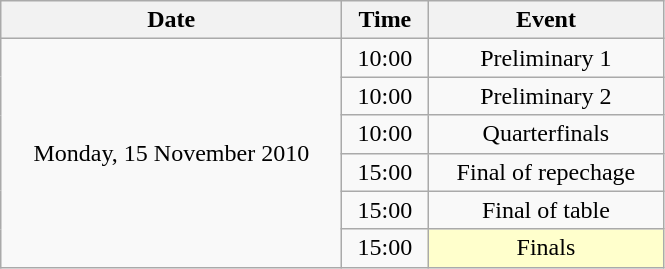<table class = "wikitable" style="text-align:center;">
<tr>
<th width=220>Date</th>
<th width=50>Time</th>
<th width=150>Event</th>
</tr>
<tr>
<td rowspan=6>Monday, 15 November 2010</td>
<td>10:00</td>
<td>Preliminary 1</td>
</tr>
<tr>
<td>10:00</td>
<td>Preliminary 2</td>
</tr>
<tr>
<td>10:00</td>
<td>Quarterfinals</td>
</tr>
<tr>
<td>15:00</td>
<td>Final of repechage</td>
</tr>
<tr>
<td>15:00</td>
<td>Final of table</td>
</tr>
<tr>
<td>15:00</td>
<td bgcolor=ffffcc>Finals</td>
</tr>
</table>
